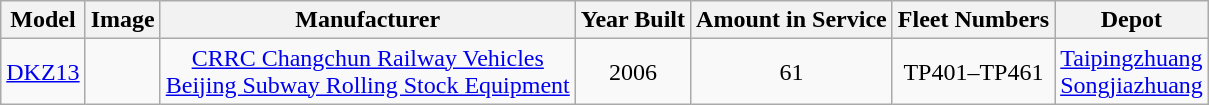<table class="wikitable" style="border-collapse: collapse; text-align: center;">
<tr>
<th>Model</th>
<th>Image</th>
<th>Manufacturer</th>
<th>Year Built</th>
<th>Amount in Service</th>
<th>Fleet Numbers</th>
<th>Depot</th>
</tr>
<tr>
<td><a href='#'>DKZ13</a></td>
<td></td>
<td><a href='#'>CRRC Changchun Railway Vehicles</a><br><a href='#'>Beijing Subway Rolling Stock Equipment</a></td>
<td>2006</td>
<td>61</td>
<td>TP401–TP461</td>
<td><a href='#'>Taipingzhuang</a><br><a href='#'>Songjiazhuang</a></td>
</tr>
</table>
